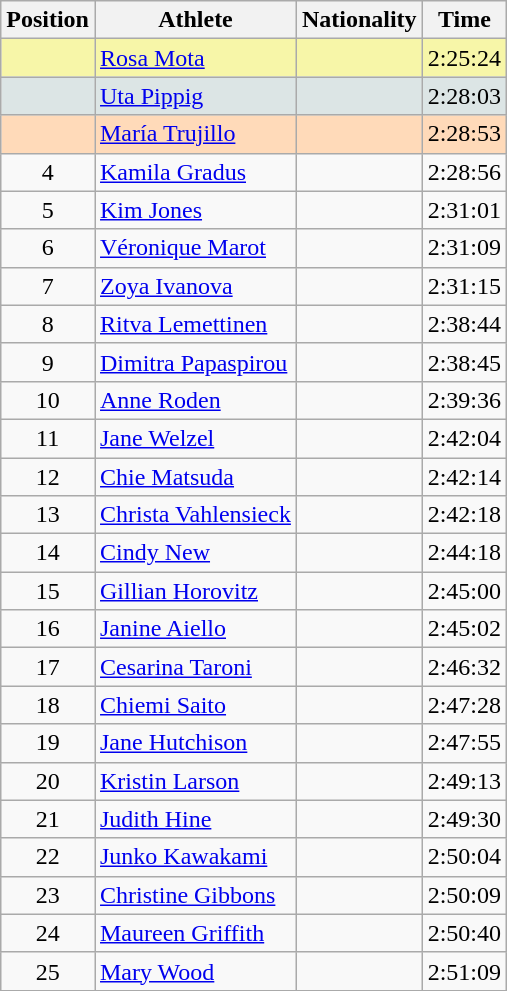<table class="wikitable sortable">
<tr>
<th>Position</th>
<th>Athlete</th>
<th>Nationality</th>
<th>Time</th>
</tr>
<tr bgcolor="#F7F6A8">
<td align=center></td>
<td><a href='#'>Rosa Mota</a></td>
<td></td>
<td>2:25:24</td>
</tr>
<tr bgcolor="#DCE5E5">
<td align=center></td>
<td><a href='#'>Uta Pippig</a></td>
<td></td>
<td>2:28:03</td>
</tr>
<tr bgcolor="#FFDAB9">
<td align=center></td>
<td><a href='#'>María Trujillo</a></td>
<td></td>
<td>2:28:53</td>
</tr>
<tr>
<td align=center>4</td>
<td><a href='#'>Kamila Gradus</a></td>
<td></td>
<td>2:28:56</td>
</tr>
<tr>
<td align=center>5</td>
<td><a href='#'>Kim Jones</a></td>
<td></td>
<td>2:31:01</td>
</tr>
<tr>
<td align=center>6</td>
<td><a href='#'>Véronique Marot</a></td>
<td></td>
<td>2:31:09</td>
</tr>
<tr>
<td align=center>7</td>
<td><a href='#'>Zoya Ivanova</a></td>
<td></td>
<td>2:31:15</td>
</tr>
<tr>
<td align=center>8</td>
<td><a href='#'>Ritva Lemettinen</a></td>
<td></td>
<td>2:38:44</td>
</tr>
<tr>
<td align=center>9</td>
<td><a href='#'>Dimitra Papaspirou</a></td>
<td></td>
<td>2:38:45</td>
</tr>
<tr>
<td align=center>10</td>
<td><a href='#'>Anne Roden</a></td>
<td></td>
<td>2:39:36</td>
</tr>
<tr>
<td align=center>11</td>
<td><a href='#'>Jane Welzel</a></td>
<td></td>
<td>2:42:04</td>
</tr>
<tr>
<td align=center>12</td>
<td><a href='#'>Chie Matsuda</a></td>
<td></td>
<td>2:42:14</td>
</tr>
<tr>
<td align=center>13</td>
<td><a href='#'>Christa Vahlensieck</a></td>
<td></td>
<td>2:42:18</td>
</tr>
<tr>
<td align=center>14</td>
<td><a href='#'>Cindy New</a></td>
<td></td>
<td>2:44:18</td>
</tr>
<tr>
<td align=center>15</td>
<td><a href='#'>Gillian Horovitz</a></td>
<td></td>
<td>2:45:00</td>
</tr>
<tr>
<td align=center>16</td>
<td><a href='#'>Janine Aiello</a></td>
<td></td>
<td>2:45:02</td>
</tr>
<tr>
<td align=center>17</td>
<td><a href='#'>Cesarina Taroni</a></td>
<td></td>
<td>2:46:32</td>
</tr>
<tr>
<td align=center>18</td>
<td><a href='#'>Chiemi Saito</a></td>
<td></td>
<td>2:47:28</td>
</tr>
<tr>
<td align=center>19</td>
<td><a href='#'>Jane Hutchison</a></td>
<td></td>
<td>2:47:55</td>
</tr>
<tr>
<td align=center>20</td>
<td><a href='#'>Kristin Larson</a></td>
<td></td>
<td>2:49:13</td>
</tr>
<tr>
<td align=center>21</td>
<td><a href='#'>Judith Hine</a></td>
<td></td>
<td>2:49:30</td>
</tr>
<tr>
<td align=center>22</td>
<td><a href='#'>Junko Kawakami</a></td>
<td></td>
<td>2:50:04</td>
</tr>
<tr>
<td align=center>23</td>
<td><a href='#'>Christine Gibbons</a></td>
<td></td>
<td>2:50:09</td>
</tr>
<tr>
<td align=center>24</td>
<td><a href='#'>Maureen Griffith</a></td>
<td></td>
<td>2:50:40</td>
</tr>
<tr>
<td align=center>25</td>
<td><a href='#'>Mary Wood</a></td>
<td></td>
<td>2:51:09</td>
</tr>
</table>
